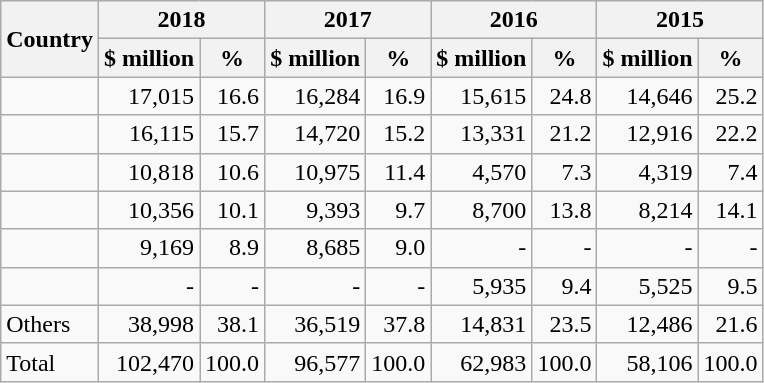<table class="wikitable sortable" style="text-align:right;float:left;">
<tr>
<th rowspan="2">Country</th>
<th colspan="2">2018</th>
<th colspan="2">2017</th>
<th colspan="2">2016</th>
<th colspan="2">2015</th>
</tr>
<tr>
<th>$ million</th>
<th>%</th>
<th>$ million</th>
<th>%</th>
<th>$ million</th>
<th>%</th>
<th>$ million</th>
<th>%</th>
</tr>
<tr>
<td style="text-align:left;"></td>
<td>17,015</td>
<td>16.6</td>
<td>16,284</td>
<td>16.9</td>
<td>15,615</td>
<td>24.8</td>
<td>14,646</td>
<td>25.2</td>
</tr>
<tr>
<td style="text-align:left;"></td>
<td>16,115</td>
<td>15.7</td>
<td>14,720</td>
<td>15.2</td>
<td>13,331</td>
<td>21.2</td>
<td>12,916</td>
<td>22.2</td>
</tr>
<tr>
<td style="text-align:left;"></td>
<td>10,818</td>
<td>10.6</td>
<td>10,975</td>
<td>11.4</td>
<td>4,570</td>
<td>7.3</td>
<td>4,319</td>
<td>7.4</td>
</tr>
<tr>
<td style="text-align:left;"></td>
<td>10,356</td>
<td>10.1</td>
<td>9,393</td>
<td>9.7</td>
<td>8,700</td>
<td>13.8</td>
<td>8,214</td>
<td>14.1</td>
</tr>
<tr>
<td style="text-align:left;"></td>
<td>9,169</td>
<td>8.9</td>
<td>8,685</td>
<td>9.0</td>
<td>-</td>
<td>-</td>
<td>-</td>
<td>-</td>
</tr>
<tr>
<td style="text-align:left;"></td>
<td>-</td>
<td>-</td>
<td>-</td>
<td>-</td>
<td>5,935</td>
<td>9.4</td>
<td>5,525</td>
<td>9.5</td>
</tr>
<tr>
<td style="text-align:left;">Others</td>
<td>38,998</td>
<td>38.1</td>
<td>36,519</td>
<td>37.8</td>
<td>14,831</td>
<td>23.5</td>
<td>12,486</td>
<td>21.6</td>
</tr>
<tr>
<td style="text-align:left;">Total</td>
<td>102,470</td>
<td>100.0</td>
<td>96,577</td>
<td>100.0</td>
<td>62,983</td>
<td>100.0</td>
<td>58,106</td>
<td>100.0</td>
</tr>
</table>
